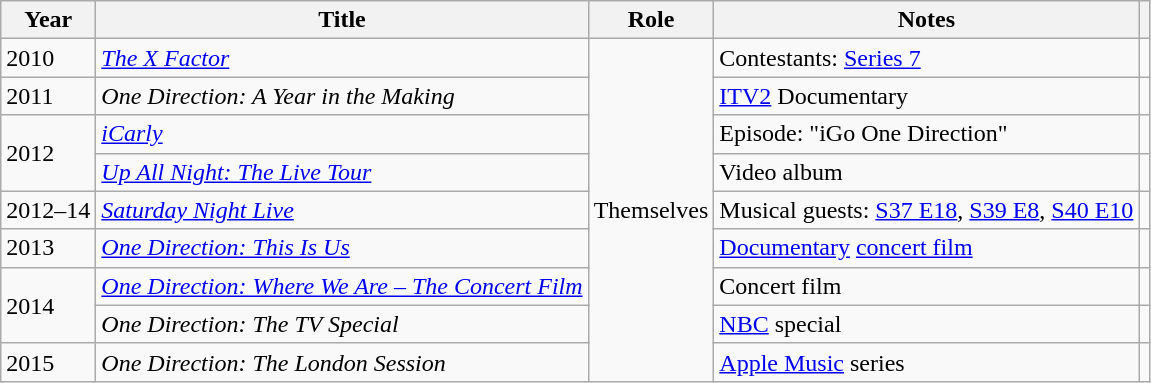<table class="wikitable">
<tr>
<th>Year</th>
<th>Title</th>
<th>Role</th>
<th>Notes</th>
<th></th>
</tr>
<tr>
<td>2010</td>
<td><em><a href='#'>The X Factor</a></em></td>
<td rowspan="9">Themselves</td>
<td>Contestants: <a href='#'>Series 7</a></td>
<td></td>
</tr>
<tr>
<td>2011</td>
<td><em>One Direction: A Year in the Making</em></td>
<td><a href='#'>ITV2</a> Documentary</td>
<td></td>
</tr>
<tr>
<td rowspan="2">2012</td>
<td><em><a href='#'>iCarly</a></em></td>
<td>Episode: "iGo One Direction"</td>
<td></td>
</tr>
<tr>
<td><em><a href='#'>Up All Night: The Live Tour</a></em></td>
<td>Video album</td>
<td></td>
</tr>
<tr>
<td>2012–14</td>
<td><em><a href='#'>Saturday Night Live</a></em></td>
<td>Musical guests: <a href='#'>S37 E18</a>, <a href='#'>S39 E8</a>, <a href='#'>S40 E10</a></td>
<td></td>
</tr>
<tr>
<td>2013</td>
<td><em><a href='#'>One Direction: This Is Us</a></em></td>
<td><a href='#'>Documentary</a> <a href='#'>concert film</a></td>
<td></td>
</tr>
<tr>
<td rowspan="2">2014</td>
<td><em><a href='#'>One Direction: Where We Are – The Concert Film</a></em></td>
<td>Concert film</td>
<td></td>
</tr>
<tr>
<td><em>One Direction: The TV Special</em></td>
<td><a href='#'>NBC</a> special</td>
<td></td>
</tr>
<tr>
<td>2015</td>
<td><em>One Direction: The London Session</em></td>
<td><a href='#'>Apple Music</a> series</td>
<td></td>
</tr>
</table>
